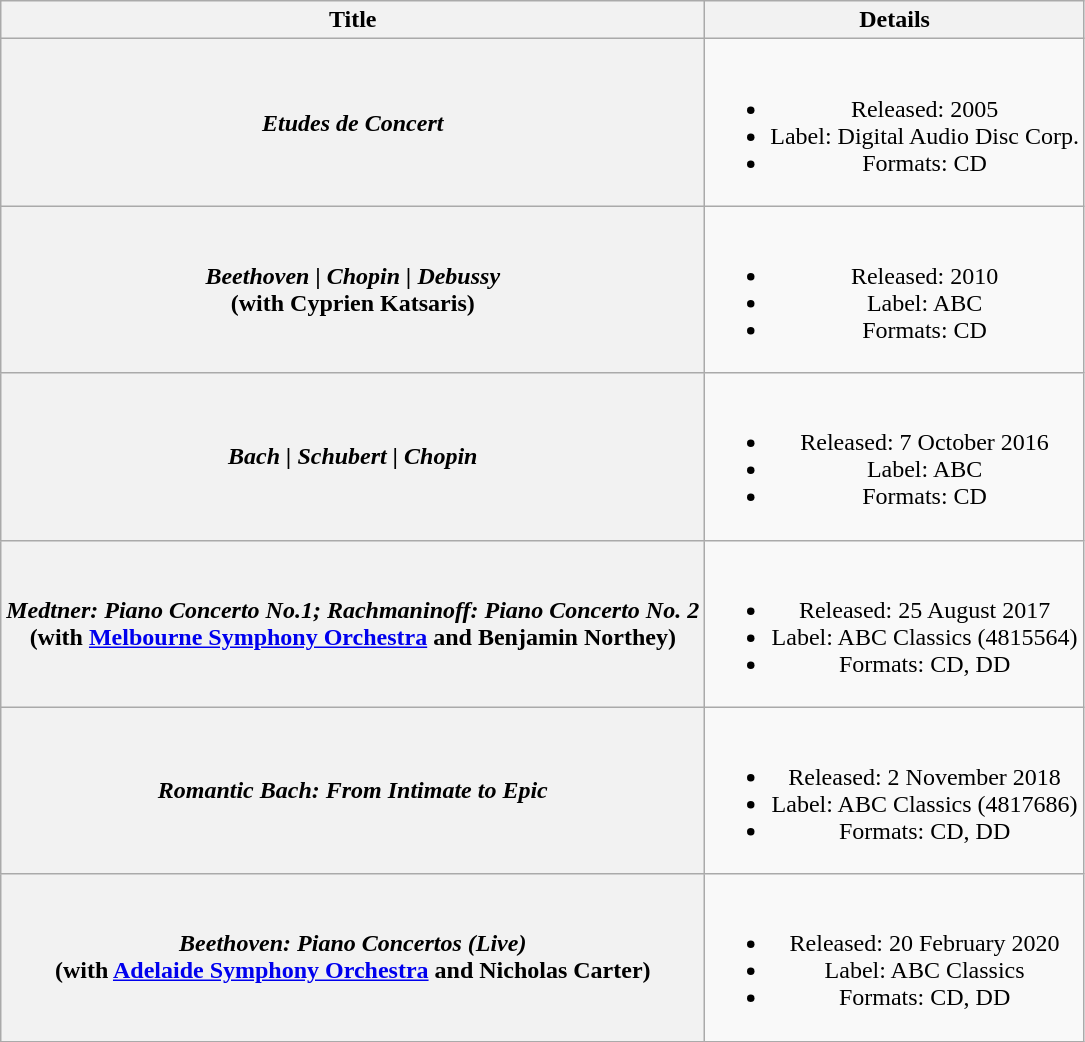<table class="wikitable plainrowheaders" style="text-align:center;" border="1">
<tr>
<th>Title</th>
<th>Details</th>
</tr>
<tr>
<th scope="row"><em>Etudes de Concert</em></th>
<td><br><ul><li>Released: 2005</li><li>Label: Digital Audio Disc Corp.</li><li>Formats: CD</li></ul></td>
</tr>
<tr>
<th scope="row"><em>Beethoven | Chopin | Debussy</em> <br> (with Cyprien Katsaris)</th>
<td><br><ul><li>Released: 2010</li><li>Label: ABC</li><li>Formats: CD</li></ul></td>
</tr>
<tr>
<th scope="row"><em>Bach | Schubert | Chopin</em></th>
<td><br><ul><li>Released: 7 October 2016</li><li>Label: ABC</li><li>Formats: CD</li></ul></td>
</tr>
<tr>
<th scope="row"><em>Medtner: Piano Concerto No.1; Rachmaninoff: Piano Concerto No. 2</em> <br> (with <a href='#'>Melbourne Symphony Orchestra</a> and Benjamin Northey)</th>
<td><br><ul><li>Released: 25 August 2017</li><li>Label:  ABC Classics (4815564)</li><li>Formats: CD, DD</li></ul></td>
</tr>
<tr>
<th scope="row"><em>Romantic Bach: From Intimate to Epic</em></th>
<td><br><ul><li>Released: 2 November 2018</li><li>Label:  ABC Classics (4817686)</li><li>Formats: CD, DD</li></ul></td>
</tr>
<tr>
<th scope="row"><em>Beethoven: Piano Concertos (Live)</em> <br> (with <a href='#'>Adelaide Symphony Orchestra</a> and Nicholas Carter)</th>
<td><br><ul><li>Released: 20 February 2020</li><li>Label:  ABC Classics</li><li>Formats: CD, DD</li></ul></td>
</tr>
</table>
